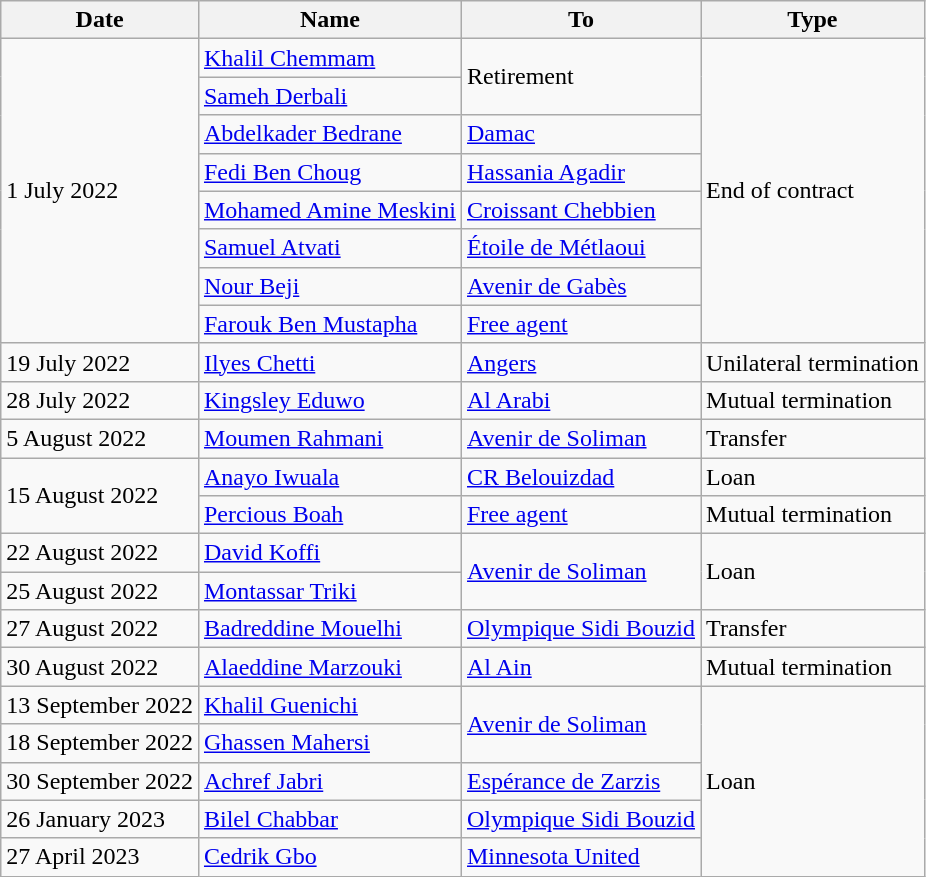<table class="wikitable">
<tr>
<th>Date</th>
<th>Name</th>
<th>To</th>
<th>Type</th>
</tr>
<tr>
<td rowspan=8>1 July 2022</td>
<td> <a href='#'>Khalil Chemmam</a></td>
<td rowspan=2>Retirement</td>
<td rowspan=8>End of contract</td>
</tr>
<tr>
<td> <a href='#'>Sameh Derbali</a></td>
</tr>
<tr>
<td> <a href='#'>Abdelkader Bedrane</a></td>
<td> <a href='#'>Damac</a></td>
</tr>
<tr>
<td> <a href='#'>Fedi Ben Choug</a></td>
<td> <a href='#'>Hassania Agadir</a></td>
</tr>
<tr>
<td> <a href='#'>Mohamed Amine Meskini</a></td>
<td> <a href='#'>Croissant Chebbien</a></td>
</tr>
<tr>
<td> <a href='#'>Samuel Atvati</a></td>
<td> <a href='#'>Étoile de Métlaoui</a></td>
</tr>
<tr>
<td> <a href='#'>Nour Beji</a></td>
<td> <a href='#'>Avenir de Gabès</a></td>
</tr>
<tr>
<td> <a href='#'>Farouk Ben Mustapha</a></td>
<td><a href='#'>Free agent</a></td>
</tr>
<tr>
<td>19 July 2022</td>
<td> <a href='#'>Ilyes Chetti</a></td>
<td> <a href='#'>Angers</a></td>
<td>Unilateral termination</td>
</tr>
<tr>
<td>28 July 2022</td>
<td> <a href='#'>Kingsley Eduwo</a></td>
<td> <a href='#'>Al Arabi</a></td>
<td>Mutual termination</td>
</tr>
<tr>
<td>5 August 2022</td>
<td> <a href='#'>Moumen Rahmani</a></td>
<td> <a href='#'>Avenir de Soliman</a></td>
<td>Transfer</td>
</tr>
<tr>
<td rowspan=2>15 August 2022</td>
<td> <a href='#'>Anayo Iwuala</a></td>
<td> <a href='#'>CR Belouizdad</a></td>
<td>Loan</td>
</tr>
<tr>
<td> <a href='#'>Percious Boah</a></td>
<td><a href='#'>Free agent</a></td>
<td>Mutual termination</td>
</tr>
<tr>
<td>22 August 2022</td>
<td> <a href='#'>David Koffi</a></td>
<td rowspan=2> <a href='#'>Avenir de Soliman</a></td>
<td rowspan=2>Loan</td>
</tr>
<tr>
<td>25 August 2022</td>
<td> <a href='#'>Montassar Triki</a></td>
</tr>
<tr>
<td>27 August 2022</td>
<td> <a href='#'>Badreddine Mouelhi</a></td>
<td> <a href='#'>Olympique Sidi Bouzid</a></td>
<td>Transfer</td>
</tr>
<tr>
<td>30 August 2022</td>
<td> <a href='#'>Alaeddine Marzouki</a></td>
<td> <a href='#'>Al Ain</a></td>
<td>Mutual termination</td>
</tr>
<tr>
<td>13 September 2022</td>
<td> <a href='#'>Khalil Guenichi</a></td>
<td rowspan=2> <a href='#'>Avenir de Soliman</a></td>
<td rowspan=5>Loan</td>
</tr>
<tr>
<td>18 September 2022</td>
<td> <a href='#'>Ghassen Mahersi</a></td>
</tr>
<tr>
<td>30 September 2022</td>
<td> <a href='#'>Achref Jabri</a></td>
<td> <a href='#'>Espérance de Zarzis</a></td>
</tr>
<tr>
<td>26 January 2023</td>
<td> <a href='#'>Bilel Chabbar</a></td>
<td> <a href='#'>Olympique Sidi Bouzid</a></td>
</tr>
<tr>
<td>27 April 2023</td>
<td> <a href='#'>Cedrik Gbo</a></td>
<td> <a href='#'>Minnesota United</a></td>
</tr>
</table>
